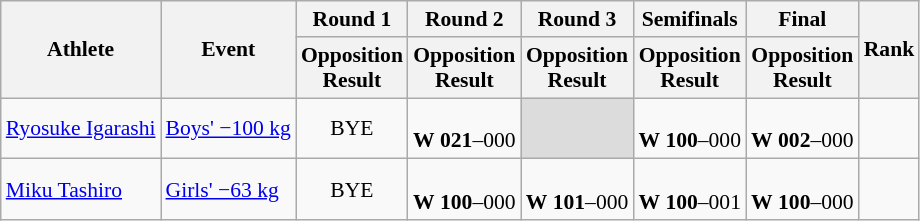<table class="wikitable" border="1" style="font-size:90%">
<tr>
<th rowspan=2>Athlete</th>
<th rowspan=2>Event</th>
<th>Round 1</th>
<th>Round 2</th>
<th>Round 3</th>
<th>Semifinals</th>
<th>Final</th>
<th rowspan=2>Rank</th>
</tr>
<tr>
<th>Opposition<br>Result</th>
<th>Opposition<br>Result</th>
<th>Opposition<br>Result</th>
<th>Opposition<br>Result</th>
<th>Opposition<br>Result</th>
</tr>
<tr>
<td><a href='#'>Ryosuke Igarashi</a></td>
<td><a href='#'>Boys' −100 kg</a></td>
<td align=center>BYE</td>
<td align=center> <br> <strong>W</strong> <strong>021</strong>–000</td>
<td bgcolor=#DCDCDC></td>
<td align=center> <br> <strong>W</strong> <strong>100</strong>–000</td>
<td align=center> <br> <strong>W</strong> <strong>002</strong>–000</td>
<td align=center></td>
</tr>
<tr>
<td><a href='#'>Miku Tashiro</a></td>
<td><a href='#'>Girls' −63 kg</a></td>
<td align=center>BYE</td>
<td align=center> <br> <strong>W</strong> <strong>100</strong>–000</td>
<td align=center> <br> <strong>W</strong> <strong>101</strong>–000</td>
<td align=center> <br> <strong>W</strong> <strong>100</strong>–001</td>
<td align=center> <br> <strong>W</strong> <strong>100</strong>–000</td>
<td align=center></td>
</tr>
</table>
